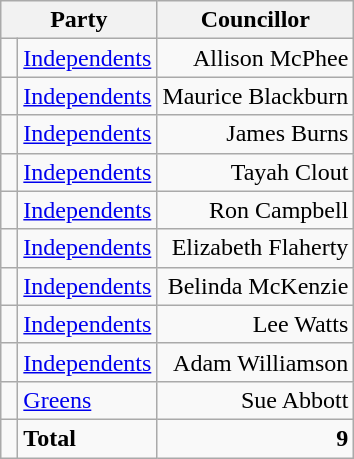<table class="wikitable">
<tr>
<th colspan="2">Party</th>
<th>Councillor</th>
</tr>
<tr>
<td> </td>
<td><a href='#'>Independents</a></td>
<td align=right>Allison McPhee</td>
</tr>
<tr>
<td> </td>
<td><a href='#'>Independents</a></td>
<td align=right>Maurice Blackburn</td>
</tr>
<tr>
<td> </td>
<td><a href='#'>Independents</a></td>
<td align=right>James Burns</td>
</tr>
<tr>
<td> </td>
<td><a href='#'>Independents</a></td>
<td align=right>Tayah Clout</td>
</tr>
<tr>
<td> </td>
<td><a href='#'>Independents</a></td>
<td align=right>Ron Campbell</td>
</tr>
<tr>
<td> </td>
<td><a href='#'>Independents</a></td>
<td align=right>Elizabeth Flaherty</td>
</tr>
<tr>
<td> </td>
<td><a href='#'>Independents</a></td>
<td align=right>Belinda McKenzie</td>
</tr>
<tr>
<td> </td>
<td><a href='#'>Independents</a></td>
<td align=right>Lee Watts</td>
</tr>
<tr>
<td> </td>
<td><a href='#'>Independents</a></td>
<td align=right>Adam Williamson</td>
</tr>
<tr>
<td> </td>
<td><a href='#'>Greens</a></td>
<td align=right>Sue Abbott</td>
</tr>
<tr>
<td></td>
<td><strong>Total</strong></td>
<td align=right><strong>9</strong></td>
</tr>
</table>
